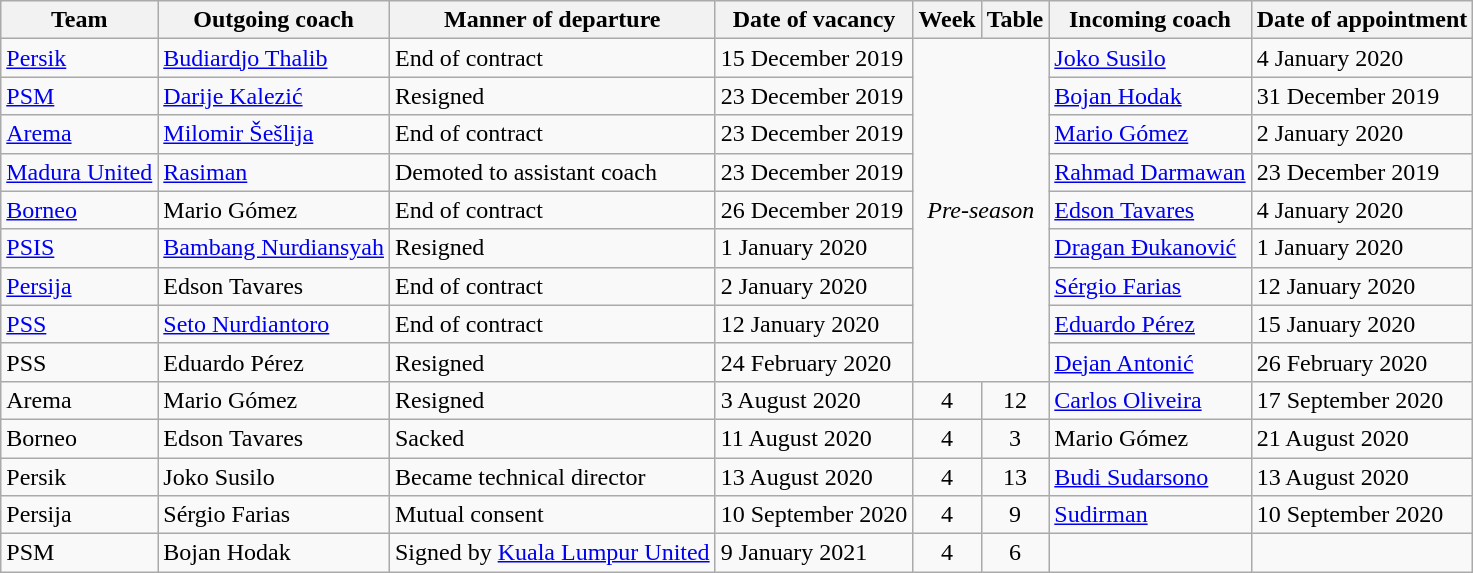<table class="wikitable sortable">
<tr>
<th>Team</th>
<th>Outgoing coach</th>
<th>Manner of departure</th>
<th>Date of vacancy</th>
<th>Week</th>
<th>Table</th>
<th>Incoming coach</th>
<th>Date of appointment</th>
</tr>
<tr>
<td><a href='#'>Persik</a></td>
<td> <a href='#'>Budiardjo Thalib</a></td>
<td>End of contract</td>
<td>15 December 2019</td>
<td rowspan="9" colspan="2" style="text-align: center;"><em>Pre-season</em></td>
<td> <a href='#'>Joko Susilo</a></td>
<td>4 January 2020</td>
</tr>
<tr>
<td><a href='#'>PSM</a></td>
<td> <a href='#'>Darije Kalezić</a></td>
<td>Resigned</td>
<td>23 December 2019</td>
<td> <a href='#'>Bojan Hodak</a></td>
<td>31 December 2019</td>
</tr>
<tr>
<td><a href='#'>Arema</a></td>
<td> <a href='#'>Milomir Šešlija</a></td>
<td>End of contract</td>
<td>23 December 2019</td>
<td> <a href='#'>Mario Gómez</a></td>
<td>2 January 2020</td>
</tr>
<tr>
<td><a href='#'>Madura United</a></td>
<td> <a href='#'>Rasiman</a></td>
<td>Demoted to assistant coach</td>
<td>23 December 2019</td>
<td> <a href='#'>Rahmad Darmawan</a></td>
<td>23 December 2019</td>
</tr>
<tr>
<td><a href='#'>Borneo</a></td>
<td> Mario Gómez</td>
<td>End of contract</td>
<td>26 December 2019</td>
<td> <a href='#'>Edson Tavares</a></td>
<td>4 January 2020</td>
</tr>
<tr>
<td><a href='#'>PSIS</a></td>
<td> <a href='#'>Bambang Nurdiansyah</a></td>
<td>Resigned</td>
<td>1 January 2020</td>
<td> <a href='#'>Dragan Đukanović</a></td>
<td>1 January 2020</td>
</tr>
<tr>
<td><a href='#'>Persija</a></td>
<td> Edson Tavares</td>
<td>End of contract</td>
<td>2 January 2020</td>
<td> <a href='#'>Sérgio Farias</a></td>
<td>12 January 2020</td>
</tr>
<tr>
<td><a href='#'>PSS</a></td>
<td> <a href='#'>Seto Nurdiantoro</a></td>
<td>End of contract</td>
<td>12 January 2020</td>
<td> <a href='#'>Eduardo Pérez</a></td>
<td>15 January 2020</td>
</tr>
<tr>
<td>PSS</td>
<td> Eduardo Pérez</td>
<td>Resigned</td>
<td>24 February 2020</td>
<td> <a href='#'>Dejan Antonić</a></td>
<td>26 February 2020</td>
</tr>
<tr>
<td>Arema</td>
<td> Mario Gómez</td>
<td>Resigned</td>
<td>3 August 2020</td>
<td style="text-align: center;">4</td>
<td style="text-align: center;">12</td>
<td> <a href='#'>Carlos Oliveira</a></td>
<td>17 September 2020</td>
</tr>
<tr>
<td>Borneo</td>
<td> Edson Tavares</td>
<td>Sacked</td>
<td>11 August 2020</td>
<td style="text-align: center;">4</td>
<td style="text-align: center;">3</td>
<td> Mario Gómez</td>
<td>21 August 2020</td>
</tr>
<tr>
<td>Persik</td>
<td> Joko Susilo</td>
<td>Became technical director</td>
<td>13 August 2020</td>
<td style="text-align: center;">4</td>
<td style="text-align: center;">13</td>
<td> <a href='#'>Budi Sudarsono</a></td>
<td>13 August 2020</td>
</tr>
<tr>
<td>Persija</td>
<td> Sérgio Farias</td>
<td>Mutual consent</td>
<td>10 September 2020</td>
<td style="text-align: center;">4</td>
<td style="text-align: center;">9</td>
<td> <a href='#'>Sudirman</a></td>
<td>10 September 2020</td>
</tr>
<tr>
<td>PSM</td>
<td> Bojan Hodak</td>
<td>Signed by <a href='#'>Kuala Lumpur United</a></td>
<td>9 January 2021</td>
<td style="text-align: center;">4</td>
<td style="text-align: center;">6</td>
<td></td>
<td></td>
</tr>
</table>
